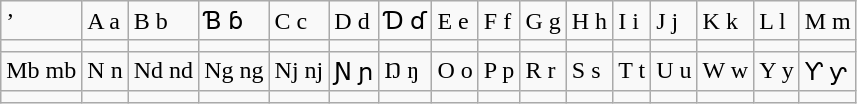<table class="wikitable">
<tr>
<td>’</td>
<td>A a</td>
<td>B b</td>
<td>Ɓ ɓ</td>
<td>C c</td>
<td>D d</td>
<td>Ɗ ɗ</td>
<td>E e</td>
<td>F f</td>
<td>G g</td>
<td>H h</td>
<td>I i</td>
<td>J j</td>
<td>K k</td>
<td>L l</td>
<td>M m</td>
</tr>
<tr>
<td></td>
<td></td>
<td></td>
<td></td>
<td></td>
<td></td>
<td></td>
<td></td>
<td></td>
<td></td>
<td></td>
<td></td>
<td></td>
<td></td>
<td></td>
<td></td>
</tr>
<tr>
<td>Mb mb</td>
<td>N n</td>
<td>Nd nd</td>
<td>Ng ng</td>
<td>Nj nj</td>
<td>Ɲ ɲ</td>
<td>Ŋ ŋ</td>
<td>O o</td>
<td>P p</td>
<td>R r</td>
<td>S s</td>
<td>T t</td>
<td>U u</td>
<td>W w</td>
<td>Y y</td>
<td>Ƴ ƴ</td>
</tr>
<tr>
<td></td>
<td></td>
<td></td>
<td></td>
<td></td>
<td></td>
<td></td>
<td></td>
<td></td>
<td></td>
<td></td>
<td></td>
<td></td>
<td></td>
<td></td>
<td></td>
</tr>
</table>
